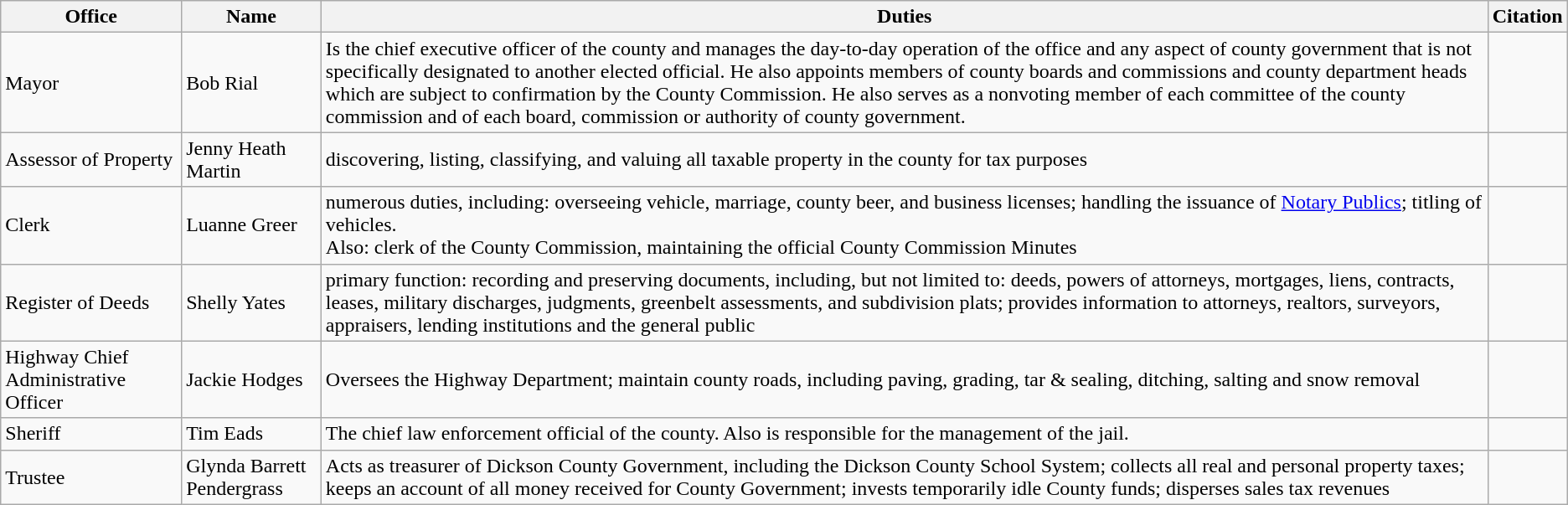<table class="wikitable">
<tr>
<th>Office</th>
<th>Name</th>
<th>Duties</th>
<th>Citation</th>
</tr>
<tr>
<td>Mayor</td>
<td>Bob Rial</td>
<td>Is the chief executive officer of the county and manages the day-to-day operation of the office and any aspect of county government that is not specifically designated to another elected official. He also appoints members of county boards and commissions and county department heads which are subject to confirmation by the County Commission. He also serves as a nonvoting member of each committee of the county commission and of each board, commission or authority of county government.</td>
<td></td>
</tr>
<tr>
<td>Assessor of Property</td>
<td>Jenny Heath Martin</td>
<td>discovering, listing, classifying, and valuing all taxable property in the county for tax purposes</td>
<td></td>
</tr>
<tr>
<td>Clerk</td>
<td>Luanne Greer</td>
<td>numerous duties, including: overseeing vehicle, marriage, county beer, and business licenses; handling the issuance of <a href='#'>Notary Publics</a>; titling of vehicles.<br>Also: clerk of the County Commission, maintaining the official County Commission Minutes</td>
<td></td>
</tr>
<tr>
<td>Register of Deeds</td>
<td>Shelly Yates</td>
<td>primary function: recording and preserving documents, including, but not limited to: deeds, powers of attorneys, mortgages, liens, contracts, leases, military discharges, judgments, greenbelt assessments, and subdivision plats; provides information to attorneys, realtors, surveyors, appraisers, lending institutions and the general public</td>
<td></td>
</tr>
<tr>
<td>Highway Chief Administrative Officer</td>
<td>Jackie Hodges</td>
<td>Oversees the Highway Department; maintain county roads, including paving, grading, tar & sealing, ditching, salting and snow removal</td>
<td></td>
</tr>
<tr>
<td>Sheriff</td>
<td>Tim Eads</td>
<td>The chief law enforcement official of the county. Also is responsible for the management of the jail.</td>
<td></td>
</tr>
<tr>
<td>Trustee</td>
<td>Glynda Barrett Pendergrass</td>
<td>Acts as treasurer of Dickson County Government, including the Dickson County School System; collects all real and personal property taxes; keeps an account of all money received for County Government; invests temporarily idle County funds; disperses sales tax revenues</td>
<td></td>
</tr>
</table>
